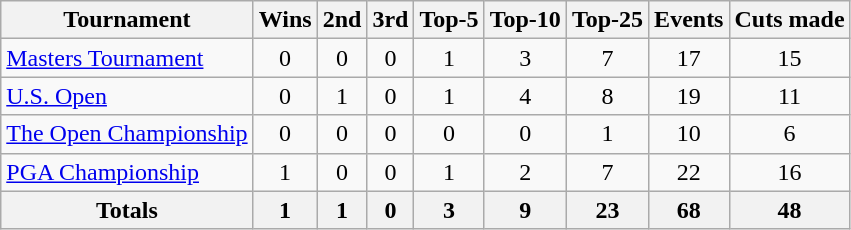<table class=wikitable style=text-align:center>
<tr>
<th>Tournament</th>
<th>Wins</th>
<th>2nd</th>
<th>3rd</th>
<th>Top-5</th>
<th>Top-10</th>
<th>Top-25</th>
<th>Events</th>
<th>Cuts made</th>
</tr>
<tr>
<td align=left><a href='#'>Masters Tournament</a></td>
<td>0</td>
<td>0</td>
<td>0</td>
<td>1</td>
<td>3</td>
<td>7</td>
<td>17</td>
<td>15</td>
</tr>
<tr>
<td align=left><a href='#'>U.S. Open</a></td>
<td>0</td>
<td>1</td>
<td>0</td>
<td>1</td>
<td>4</td>
<td>8</td>
<td>19</td>
<td>11</td>
</tr>
<tr>
<td align=left><a href='#'>The Open Championship</a></td>
<td>0</td>
<td>0</td>
<td>0</td>
<td>0</td>
<td>0</td>
<td>1</td>
<td>10</td>
<td>6</td>
</tr>
<tr>
<td align=left><a href='#'>PGA Championship</a></td>
<td>1</td>
<td>0</td>
<td>0</td>
<td>1</td>
<td>2</td>
<td>7</td>
<td>22</td>
<td>16</td>
</tr>
<tr>
<th>Totals</th>
<th>1</th>
<th>1</th>
<th>0</th>
<th>3</th>
<th>9</th>
<th>23</th>
<th>68</th>
<th>48</th>
</tr>
</table>
